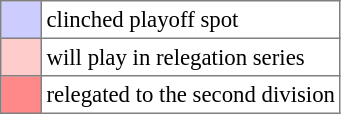<table bgcolor="#f7f8ff" cellpadding="3" cellspacing="0" border="1" style="font-size: 95%; border: gray solid 1px; border-collapse: collapse;text-align:center;">
<tr>
<td style="background:#CCCCFF;" width="20"></td>
<td bgcolor="#ffffff" align="left">clinched playoff spot</td>
</tr>
<tr>
<td style="background: #FFCCCC;" width="20"></td>
<td bgcolor="#ffffff" align="left">will play in relegation series</td>
</tr>
<tr>
<td style="background: #FF8888;" width="20"></td>
<td bgcolor="#ffffff" align="left">relegated to the second division</td>
</tr>
</table>
